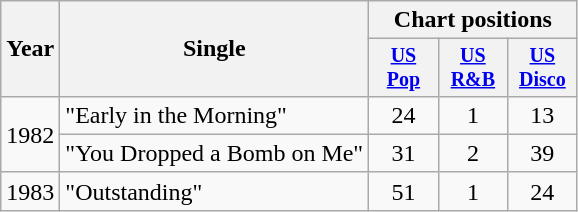<table class="wikitable" style="text-align:center;">
<tr>
<th rowspan="2">Year</th>
<th rowspan="2">Single</th>
<th colspan="3">Chart positions</th>
</tr>
<tr style="font-size:smaller;">
<th width="40"><a href='#'>US<br>Pop</a></th>
<th width="40"><a href='#'>US<br>R&B</a></th>
<th width="40"><a href='#'>US<br>Disco</a></th>
</tr>
<tr>
<td rowspan="2">1982</td>
<td align="left">"Early in the Morning"</td>
<td>24</td>
<td>1</td>
<td>13</td>
</tr>
<tr>
<td align="left">"You Dropped a Bomb on Me"</td>
<td>31</td>
<td>2</td>
<td>39</td>
</tr>
<tr>
<td rowspan="1">1983</td>
<td align="left">"Outstanding"</td>
<td>51</td>
<td>1</td>
<td>24</td>
</tr>
</table>
